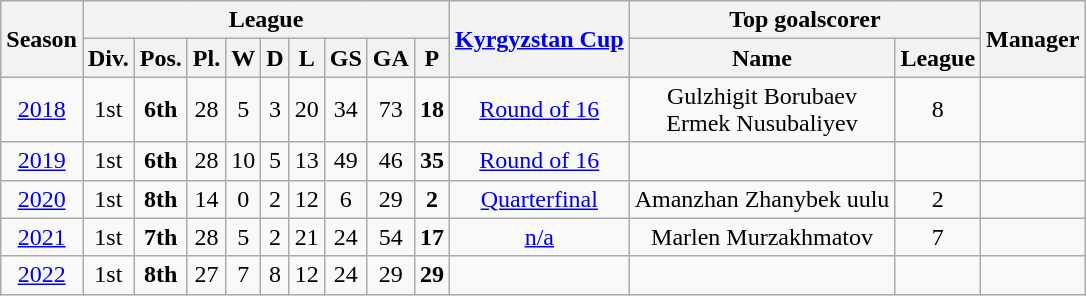<table class="wikitable">
<tr style="background:#efefef;">
<th rowspan="2">Season</th>
<th colspan="9">League</th>
<th rowspan="2"><a href='#'>Kyrgyzstan Cup</a></th>
<th colspan="2">Top goalscorer</th>
<th rowspan="2">Manager</th>
</tr>
<tr>
<th>Div.</th>
<th>Pos.</th>
<th>Pl.</th>
<th>W</th>
<th>D</th>
<th>L</th>
<th>GS</th>
<th>GA</th>
<th>P</th>
<th>Name</th>
<th>League</th>
</tr>
<tr>
<td align=center><a href='#'>2018</a></td>
<td align=center>1st</td>
<td align=center><strong>6th</strong></td>
<td align=center>28</td>
<td align=center>5</td>
<td align=center>3</td>
<td align=center>20</td>
<td align=center>34</td>
<td align=center>73</td>
<td align=center><strong>18</strong></td>
<td align=center><a href='#'>Round of 16</a></td>
<td align=center>Gulzhigit Borubaev <br> Ermek Nusubaliyev</td>
<td align=center>8</td>
<td align=center></td>
</tr>
<tr>
<td align=center><a href='#'>2019</a></td>
<td align=center>1st</td>
<td align=center><strong>6th</strong></td>
<td align=center>28</td>
<td align=center>10</td>
<td align=center>5</td>
<td align=center>13</td>
<td align=center>49</td>
<td align=center>46</td>
<td align=center><strong>35</strong></td>
<td align=center><a href='#'>Round of 16</a></td>
<td align=center></td>
<td align=center></td>
<td align=center></td>
</tr>
<tr>
<td align=center><a href='#'>2020</a></td>
<td align=center>1st</td>
<td align=center><strong>8th</strong></td>
<td align=center>14</td>
<td align=center>0</td>
<td align=center>2</td>
<td align=center>12</td>
<td align=center>6</td>
<td align=center>29</td>
<td align=center><strong>2</strong></td>
<td align=center><a href='#'>Quarterfinal</a></td>
<td align=center>Amanzhan Zhanybek uulu</td>
<td align=center>2</td>
<td align=center></td>
</tr>
<tr>
<td align=center><a href='#'>2021</a></td>
<td align=center>1st</td>
<td align=center><strong>7th</strong></td>
<td align=center>28</td>
<td align=center>5</td>
<td align=center>2</td>
<td align=center>21</td>
<td align=center>24</td>
<td align=center>54</td>
<td align=center><strong>17</strong></td>
<td align=center><a href='#'>n/a</a></td>
<td align=center>Marlen Murzakhmatov</td>
<td align=center>7</td>
<td align=center></td>
</tr>
<tr>
<td align=center><a href='#'>2022</a></td>
<td align=center>1st</td>
<td align=center><strong>8th</strong></td>
<td align=center>27</td>
<td align=center>7</td>
<td align=center>8</td>
<td align=center>12</td>
<td align=center>24</td>
<td align=center>29</td>
<td align=center><strong>29</strong></td>
<td align=center></td>
<td align=center></td>
<td align=center></td>
<td align=center></td>
</tr>
</table>
